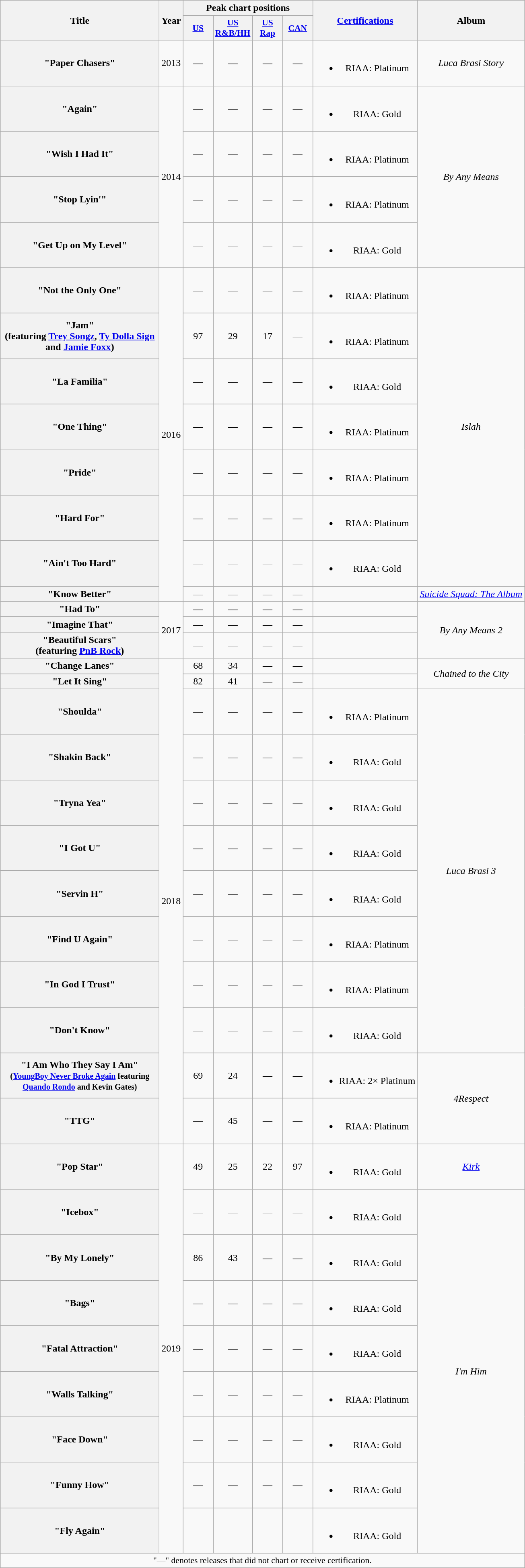<table class="wikitable plainrowheaders" style="text-align:center;">
<tr>
<th scope="col" rowspan="2" style="width:16em;">Title</th>
<th scope="col" rowspan="2">Year</th>
<th scope="col" colspan="4">Peak chart positions</th>
<th scope="col" rowspan="2"><a href='#'>Certifications</a></th>
<th scope="col" rowspan="2">Album</th>
</tr>
<tr>
<th style="width:3em;font-size:90%;"><a href='#'>US</a><br></th>
<th style="width:3em;font-size:90%;"><a href='#'>US<br>R&B/HH</a><br></th>
<th style="width:3em;font-size:90%;"><a href='#'>US<br>Rap</a><br></th>
<th style="width:3em;font-size:90%;"><a href='#'>CAN</a><br></th>
</tr>
<tr>
<th scope="row">"Paper Chasers"</th>
<td>2013</td>
<td>—</td>
<td>—</td>
<td>—</td>
<td>—</td>
<td><br><ul><li>RIAA: Platinum</li></ul></td>
<td><em>Luca Brasi Story</em></td>
</tr>
<tr>
<th scope="row">"Again"</th>
<td rowspan="4">2014</td>
<td>—</td>
<td>—</td>
<td>—</td>
<td>—</td>
<td><br><ul><li>RIAA: Gold</li></ul></td>
<td rowspan="4"><em>By Any Means</em></td>
</tr>
<tr>
<th scope="row">"Wish I Had It"</th>
<td>—</td>
<td>—</td>
<td>—</td>
<td>—</td>
<td><br><ul><li>RIAA: Platinum</li></ul></td>
</tr>
<tr>
<th scope="row">"Stop Lyin'"</th>
<td>—</td>
<td>—</td>
<td>—</td>
<td>—</td>
<td><br><ul><li>RIAA: Platinum</li></ul></td>
</tr>
<tr>
<th scope="row">"Get Up on My Level"</th>
<td>—</td>
<td>—</td>
<td>—</td>
<td>—</td>
<td><br><ul><li>RIAA: Gold</li></ul></td>
</tr>
<tr>
<th scope="row">"Not the Only One"</th>
<td rowspan="8">2016</td>
<td>—</td>
<td>—</td>
<td>—</td>
<td>—</td>
<td><br><ul><li>RIAA: Platinum</li></ul></td>
<td rowspan="7"><em>Islah</em></td>
</tr>
<tr>
<th scope="row">"Jam" <br><span>(featuring <a href='#'>Trey Songz</a>, <a href='#'>Ty Dolla Sign</a> and <a href='#'>Jamie Foxx</a>)</span></th>
<td>97</td>
<td>29</td>
<td>17</td>
<td>—</td>
<td><br><ul><li>RIAA: Platinum</li></ul></td>
</tr>
<tr>
<th scope="row">"La Familia"</th>
<td>—</td>
<td>—</td>
<td>—</td>
<td>—</td>
<td><br><ul><li>RIAA: Gold</li></ul></td>
</tr>
<tr>
<th scope="row">"One Thing"</th>
<td>—</td>
<td>—</td>
<td>—</td>
<td>—</td>
<td><br><ul><li>RIAA: Platinum</li></ul></td>
</tr>
<tr>
<th scope="row">"Pride"</th>
<td>—</td>
<td>—</td>
<td>—</td>
<td>—</td>
<td><br><ul><li>RIAA: Platinum</li></ul></td>
</tr>
<tr>
<th scope="row">"Hard For"</th>
<td>—</td>
<td>—</td>
<td>—</td>
<td>—</td>
<td><br><ul><li>RIAA: Platinum</li></ul></td>
</tr>
<tr>
<th scope="row">"Ain't Too Hard"</th>
<td>—</td>
<td>—</td>
<td>—</td>
<td>—</td>
<td><br><ul><li>RIAA: Gold</li></ul></td>
</tr>
<tr>
<th scope="row">"Know Better"</th>
<td>—</td>
<td>—</td>
<td>—</td>
<td>—</td>
<td></td>
<td><em><a href='#'>Suicide Squad: The Album</a></em></td>
</tr>
<tr>
<th scope="row">"Had To"</th>
<td rowspan="3">2017</td>
<td>—</td>
<td>—</td>
<td>—</td>
<td>—</td>
<td></td>
<td rowspan="3"><em>By Any Means 2</em></td>
</tr>
<tr>
<th scope="row">"Imagine That"</th>
<td>—</td>
<td>—</td>
<td>—</td>
<td>—</td>
<td></td>
</tr>
<tr>
<th scope="row">"Beautiful Scars" <br><span>(featuring <a href='#'>PnB Rock</a>)</span></th>
<td>—</td>
<td>—</td>
<td>—</td>
<td>—</td>
<td></td>
</tr>
<tr>
<th scope="row">"Change Lanes"</th>
<td rowspan="12">2018</td>
<td>68</td>
<td>34</td>
<td>—</td>
<td>—</td>
<td></td>
<td rowspan="2"><em>Chained to the City</em></td>
</tr>
<tr>
<th scope="row">"Let It Sing"</th>
<td>82</td>
<td>41</td>
<td>—</td>
<td>—</td>
<td></td>
</tr>
<tr>
<th scope="row">"Shoulda"</th>
<td>—</td>
<td>—</td>
<td>—</td>
<td>—</td>
<td><br><ul><li>RIAA: Platinum</li></ul></td>
<td rowspan="8"><em>Luca Brasi 3</em></td>
</tr>
<tr>
<th scope="row">"Shakin Back"</th>
<td>—</td>
<td>—</td>
<td>—</td>
<td>—</td>
<td><br><ul><li>RIAA: Gold</li></ul></td>
</tr>
<tr>
<th scope="row">"Tryna Yea"</th>
<td>—</td>
<td>—</td>
<td>—</td>
<td>—</td>
<td><br><ul><li>RIAA: Gold</li></ul></td>
</tr>
<tr>
<th scope="row">"I Got U"</th>
<td>—</td>
<td>—</td>
<td>—</td>
<td>—</td>
<td><br><ul><li>RIAA: Gold</li></ul></td>
</tr>
<tr>
<th scope="row">"Servin H"</th>
<td>—</td>
<td>—</td>
<td>—</td>
<td>—</td>
<td><br><ul><li>RIAA: Gold</li></ul></td>
</tr>
<tr>
<th scope="row">"Find U Again"</th>
<td>—</td>
<td>—</td>
<td>—</td>
<td>—</td>
<td><br><ul><li>RIAA: Platinum</li></ul></td>
</tr>
<tr>
<th scope="row">"In God I Trust"</th>
<td>—</td>
<td>—</td>
<td>—</td>
<td>—</td>
<td><br><ul><li>RIAA: Platinum</li></ul></td>
</tr>
<tr>
<th scope="row">"Don't Know"</th>
<td>—</td>
<td>—</td>
<td>—</td>
<td>—</td>
<td><br><ul><li>RIAA: Gold</li></ul></td>
</tr>
<tr>
<th scope="row">"I Am Who They Say I Am"<br><small>(<a href='#'>YoungBoy Never Broke Again</a> featuring <a href='#'>Quando Rondo</a> and Kevin Gates)</small></th>
<td>69</td>
<td>24</td>
<td>—</td>
<td>—</td>
<td><br><ul><li>RIAA: 2× Platinum</li></ul></td>
<td rowspan="2"><em>4Respect</em></td>
</tr>
<tr>
<th scope="row">"TTG"<br></th>
<td>—</td>
<td>45</td>
<td>—</td>
<td>—</td>
<td><br><ul><li>RIAA: Platinum</li></ul></td>
</tr>
<tr>
<th scope="row">"Pop Star"<br></th>
<td rowspan="9">2019</td>
<td>49</td>
<td>25</td>
<td>22</td>
<td>97</td>
<td><br><ul><li>RIAA: Gold</li></ul></td>
<td><em><a href='#'>Kirk</a></em></td>
</tr>
<tr>
<th scope="row">"Icebox"</th>
<td>—</td>
<td>—</td>
<td>—</td>
<td>—</td>
<td><br><ul><li>RIAA: Gold</li></ul></td>
<td rowspan="8"><em>I'm Him</em></td>
</tr>
<tr>
<th scope="row">"By My Lonely"</th>
<td>86</td>
<td>43</td>
<td>—</td>
<td>—</td>
<td><br><ul><li>RIAA: Gold</li></ul></td>
</tr>
<tr>
<th scope="row">"Bags"</th>
<td>—</td>
<td>—</td>
<td>—</td>
<td>—</td>
<td><br><ul><li>RIAA: Gold</li></ul></td>
</tr>
<tr>
<th scope="row">"Fatal Attraction"</th>
<td>—</td>
<td>—</td>
<td>—</td>
<td>—</td>
<td><br><ul><li>RIAA: Gold</li></ul></td>
</tr>
<tr>
<th scope="row">"Walls Talking"</th>
<td>—</td>
<td>—</td>
<td>—</td>
<td>—</td>
<td><br><ul><li>RIAA: Platinum</li></ul></td>
</tr>
<tr>
<th scope="row">"Face Down"</th>
<td>—</td>
<td>—</td>
<td>—</td>
<td>—</td>
<td><br><ul><li>RIAA: Gold</li></ul></td>
</tr>
<tr>
<th scope="row">"Funny How"</th>
<td>—</td>
<td>—</td>
<td>—</td>
<td>—</td>
<td><br><ul><li>RIAA: Gold</li></ul></td>
</tr>
<tr>
<th scope="row">"Fly Again"</th>
<td></td>
<td></td>
<td></td>
<td></td>
<td><br><ul><li>RIAA: Gold</li></ul></td>
</tr>
<tr>
<td colspan="8" style="font-size:90%">"—" denotes releases that did not chart or receive certification.</td>
</tr>
</table>
